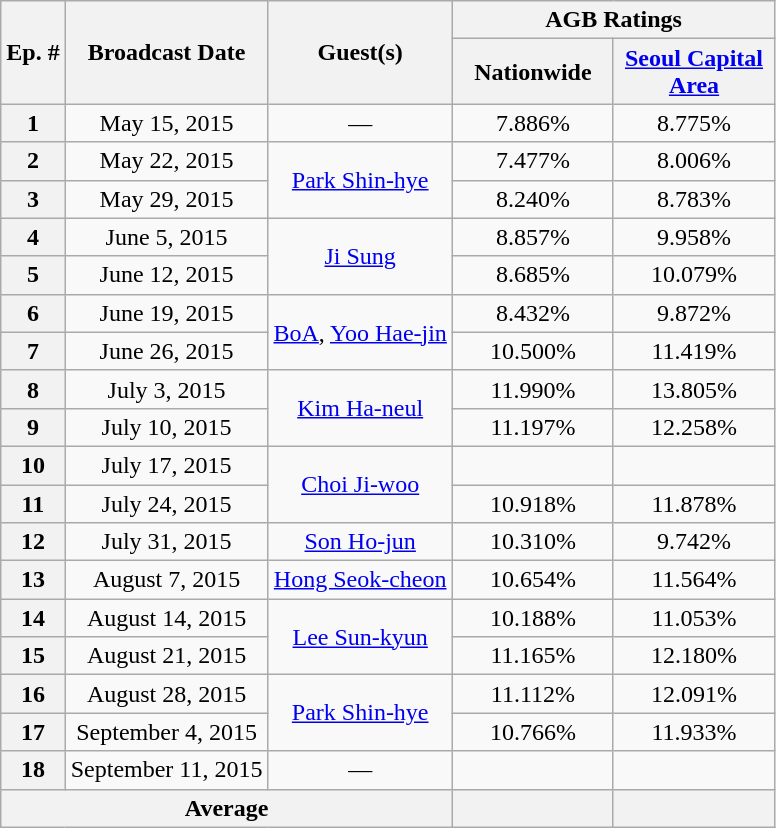<table class="wikitable" style="text-align:center;">
<tr>
<th rowspan=2>Ep. #</th>
<th rowspan=2>Broadcast Date</th>
<th class="unsortable" rowspan=2>Guest(s)</th>
<th colspan="2">AGB Ratings</th>
</tr>
<tr>
<th width=100>Nationwide</th>
<th width=100><a href='#'>Seoul Capital Area</a></th>
</tr>
<tr>
<th>1</th>
<td>May 15, 2015</td>
<td>—</td>
<td>7.886%</td>
<td>8.775%</td>
</tr>
<tr>
<th>2</th>
<td>May 22, 2015</td>
<td rowspan=2><a href='#'>Park Shin-hye</a></td>
<td>7.477%</td>
<td>8.006%</td>
</tr>
<tr>
<th>3</th>
<td>May 29, 2015</td>
<td>8.240%</td>
<td>8.783%</td>
</tr>
<tr>
<th>4</th>
<td>June 5, 2015</td>
<td rowspan=2><a href='#'>Ji Sung</a></td>
<td>8.857%</td>
<td>9.958%</td>
</tr>
<tr>
<th>5</th>
<td>June 12, 2015</td>
<td>8.685%</td>
<td>10.079%</td>
</tr>
<tr>
<th>6</th>
<td>June 19, 2015</td>
<td rowspan=2><a href='#'>BoA</a>, <a href='#'>Yoo Hae-jin</a></td>
<td>8.432%</td>
<td>9.872%</td>
</tr>
<tr>
<th>7</th>
<td>June 26, 2015</td>
<td>10.500%</td>
<td>11.419%</td>
</tr>
<tr>
<th>8</th>
<td>July 3, 2015</td>
<td rowspan=2><a href='#'>Kim Ha-neul</a></td>
<td>11.990%</td>
<td>13.805%</td>
</tr>
<tr>
<th>9</th>
<td>July 10, 2015</td>
<td>11.197%</td>
<td>12.258%</td>
</tr>
<tr>
<th>10</th>
<td>July 17, 2015</td>
<td rowspan=2><a href='#'>Choi Ji-woo</a></td>
<td></td>
<td></td>
</tr>
<tr>
<th>11</th>
<td>July 24, 2015</td>
<td>10.918%</td>
<td>11.878%</td>
</tr>
<tr>
<th>12</th>
<td>July 31, 2015</td>
<td><a href='#'>Son Ho-jun</a></td>
<td>10.310%</td>
<td>9.742%</td>
</tr>
<tr>
<th>13</th>
<td>August 7, 2015</td>
<td><a href='#'>Hong Seok-cheon</a></td>
<td>10.654%</td>
<td>11.564%</td>
</tr>
<tr>
<th>14</th>
<td>August 14, 2015</td>
<td rowspan=2><a href='#'>Lee Sun-kyun</a></td>
<td>10.188%</td>
<td>11.053%</td>
</tr>
<tr>
<th>15</th>
<td>August 21, 2015</td>
<td>11.165%</td>
<td>12.180%</td>
</tr>
<tr>
<th>16</th>
<td>August 28, 2015</td>
<td rowspan=2><a href='#'>Park Shin-hye</a></td>
<td>11.112%</td>
<td>12.091%</td>
</tr>
<tr>
<th>17</th>
<td>September 4, 2015</td>
<td>10.766%</td>
<td>11.933%</td>
</tr>
<tr>
<th>18</th>
<td>September 11, 2015</td>
<td>—</td>
<td></td>
<td></td>
</tr>
<tr>
<th colspan="3">Average</th>
<th></th>
<th></th>
</tr>
</table>
